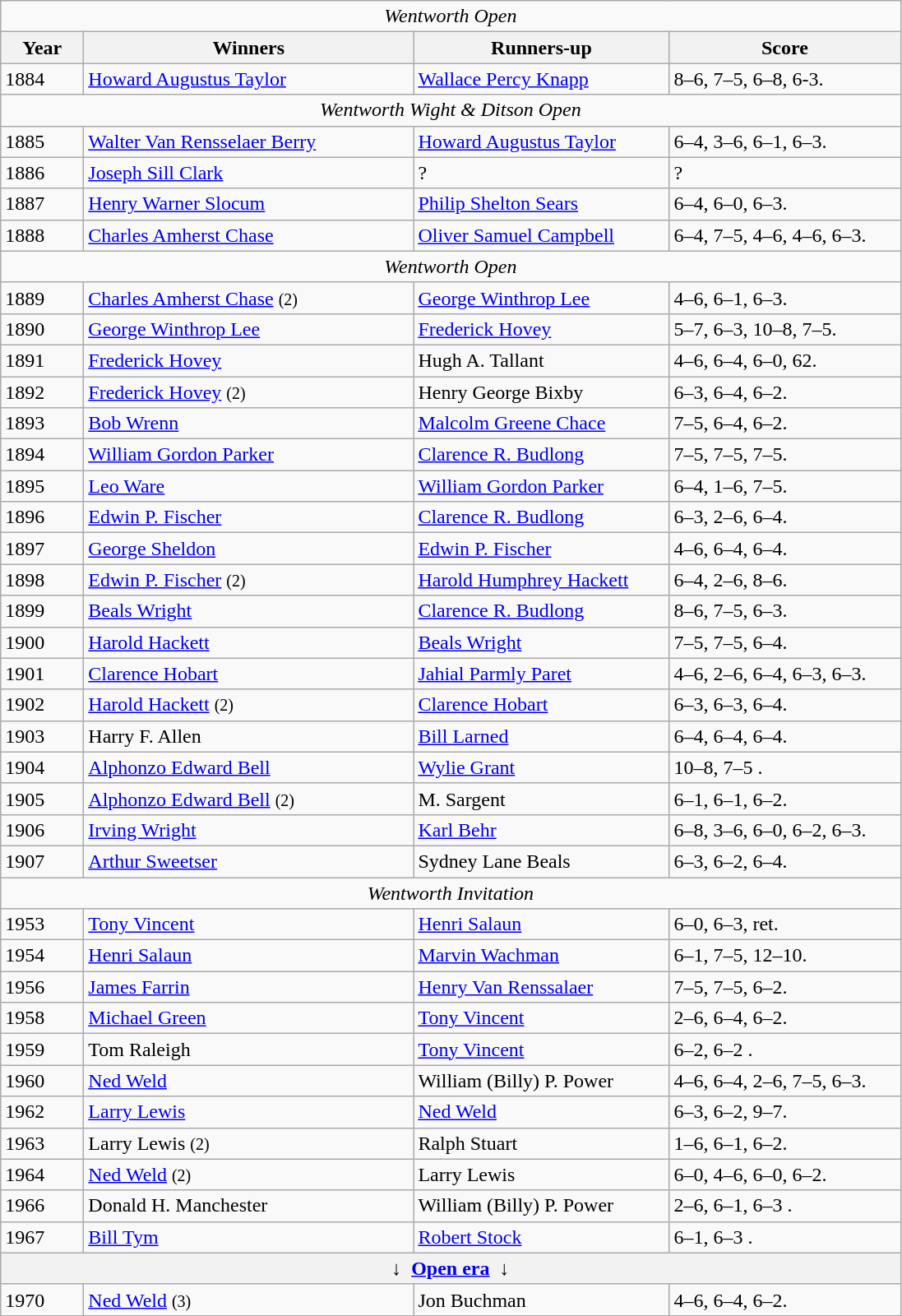<table class="wikitable" style="font-size:100%;">
<tr>
<td colspan=4 align=center><em>Wentworth Open</em></td>
</tr>
<tr>
<th style="width:60px;">Year</th>
<th style="width:260px;">Winners</th>
<th style="width:200px;">Runners-up</th>
<th style="width:180px;">Score</th>
</tr>
<tr>
<td>1884</td>
<td> <a href='#'>Howard Augustus Taylor</a></td>
<td> <a href='#'>Wallace Percy Knapp</a></td>
<td>8–6, 7–5, 6–8, 6-3.</td>
</tr>
<tr>
<td colspan=4 align=center><em>Wentworth Wight & Ditson Open</em></td>
</tr>
<tr>
<td>1885</td>
<td> <a href='#'>Walter Van Rensselaer Berry</a></td>
<td> <a href='#'>Howard Augustus Taylor</a></td>
<td>6–4, 3–6, 6–1, 6–3.</td>
</tr>
<tr>
<td>1886</td>
<td> <a href='#'>Joseph Sill Clark</a></td>
<td> ?</td>
<td>?</td>
</tr>
<tr>
<td>1887</td>
<td> <a href='#'>Henry Warner Slocum</a></td>
<td> <a href='#'>Philip Shelton Sears</a></td>
<td>6–4, 6–0, 6–3.</td>
</tr>
<tr>
<td>1888</td>
<td> <a href='#'>Charles Amherst Chase</a></td>
<td> <a href='#'>Oliver Samuel Campbell</a></td>
<td>6–4, 7–5, 4–6, 4–6, 6–3.</td>
</tr>
<tr>
<td colspan=4 align=center><em>Wentworth Open</em></td>
</tr>
<tr>
<td>1889</td>
<td>  <a href='#'>Charles Amherst Chase</a> <small>(2)</small></td>
<td>  <a href='#'>George Winthrop Lee</a></td>
<td>4–6, 6–1, 6–3.</td>
</tr>
<tr>
<td>1890</td>
<td> <a href='#'>George Winthrop Lee</a></td>
<td> <a href='#'>Frederick Hovey</a></td>
<td>5–7, 6–3, 10–8, 7–5.</td>
</tr>
<tr>
<td>1891</td>
<td> <a href='#'>Frederick Hovey</a></td>
<td> Hugh A. Tallant</td>
<td>4–6, 6–4, 6–0, 62.</td>
</tr>
<tr>
<td>1892</td>
<td> <a href='#'>Frederick Hovey</a> <small>(2)</small></td>
<td> Henry George Bixby</td>
<td>6–3, 6–4, 6–2.</td>
</tr>
<tr>
<td>1893</td>
<td> <a href='#'>Bob Wrenn</a></td>
<td> <a href='#'>Malcolm Greene Chace</a></td>
<td>7–5, 6–4, 6–2.</td>
</tr>
<tr>
<td>1894</td>
<td> <a href='#'>William Gordon Parker</a></td>
<td> <a href='#'>Clarence R. Budlong</a></td>
<td>7–5, 7–5, 7–5.</td>
</tr>
<tr>
<td>1895</td>
<td> <a href='#'>Leo Ware</a></td>
<td> <a href='#'>William Gordon Parker</a></td>
<td>6–4, 1–6, 7–5.</td>
</tr>
<tr>
<td>1896</td>
<td> <a href='#'>Edwin P. Fischer</a></td>
<td> <a href='#'>Clarence R. Budlong</a></td>
<td>6–3, 2–6, 6–4.</td>
</tr>
<tr>
<td>1897</td>
<td> <a href='#'>George Sheldon</a></td>
<td> <a href='#'>Edwin P. Fischer</a></td>
<td>4–6, 6–4, 6–4.</td>
</tr>
<tr>
<td>1898</td>
<td> <a href='#'>Edwin P. Fischer</a> <small>(2)</small></td>
<td> <a href='#'>Harold Humphrey Hackett</a></td>
<td>6–4, 2–6, 8–6.</td>
</tr>
<tr>
<td>1899</td>
<td> <a href='#'>Beals Wright</a></td>
<td> <a href='#'>Clarence R. Budlong</a></td>
<td>8–6, 7–5, 6–3.</td>
</tr>
<tr>
<td>1900</td>
<td> <a href='#'>Harold Hackett</a></td>
<td><a href='#'>Beals Wright</a></td>
<td>7–5, 7–5, 6–4.</td>
</tr>
<tr>
<td>1901</td>
<td> <a href='#'>Clarence Hobart</a></td>
<td> <a href='#'>Jahial Parmly Paret </a></td>
<td>4–6, 2–6, 6–4, 6–3, 6–3.</td>
</tr>
<tr>
<td>1902</td>
<td> <a href='#'>Harold Hackett</a> <small>(2)</small></td>
<td> <a href='#'>Clarence Hobart</a></td>
<td>6–3, 6–3, 6–4.</td>
</tr>
<tr>
<td>1903</td>
<td> Harry F. Allen</td>
<td> <a href='#'>Bill Larned</a></td>
<td>6–4, 6–4, 6–4.</td>
</tr>
<tr>
<td>1904</td>
<td> <a href='#'>Alphonzo Edward Bell</a></td>
<td> <a href='#'>Wylie Grant</a></td>
<td>10–8, 7–5 .</td>
</tr>
<tr>
<td>1905</td>
<td> <a href='#'>Alphonzo Edward Bell</a> <small>(2)</small></td>
<td> M. Sargent</td>
<td>6–1, 6–1, 6–2.</td>
</tr>
<tr>
<td>1906</td>
<td> <a href='#'>Irving Wright</a></td>
<td> <a href='#'>Karl Behr</a></td>
<td>6–8, 3–6, 6–0, 6–2, 6–3.</td>
</tr>
<tr>
<td>1907</td>
<td> <a href='#'>Arthur Sweetser</a></td>
<td> Sydney Lane Beals</td>
<td>6–3, 6–2, 6–4.</td>
</tr>
<tr>
<td colspan=4 align=center><em>Wentworth Invitation</em></td>
</tr>
<tr>
<td>1953</td>
<td> <a href='#'>Tony Vincent</a></td>
<td>  <a href='#'>Henri Salaun</a></td>
<td>6–0, 6–3, ret.</td>
</tr>
<tr>
<td>1954</td>
<td>  <a href='#'>Henri Salaun</a></td>
<td> <a href='#'>Marvin Wachman</a></td>
<td>6–1, 7–5, 12–10.</td>
</tr>
<tr>
<td>1956</td>
<td>  <a href='#'>James Farrin</a></td>
<td> <a href='#'>Henry Van Renssalaer</a></td>
<td>7–5, 7–5, 6–2.</td>
</tr>
<tr>
<td>1958</td>
<td> <a href='#'>Michael Green</a></td>
<td> <a href='#'>Tony Vincent</a></td>
<td>2–6, 6–4, 6–2.</td>
</tr>
<tr>
<td>1959</td>
<td> Tom Raleigh</td>
<td> <a href='#'>Tony Vincent</a></td>
<td>6–2, 6–2 .</td>
</tr>
<tr>
<td>1960</td>
<td> <a href='#'>Ned Weld</a></td>
<td> William (Billy) P. Power</td>
<td>4–6, 6–4, 2–6, 7–5, 6–3.</td>
</tr>
<tr>
<td>1962</td>
<td> <a href='#'>Larry Lewis</a></td>
<td> <a href='#'>Ned Weld</a></td>
<td>6–3, 6–2, 9–7.</td>
</tr>
<tr>
<td>1963</td>
<td> Larry Lewis <small>(2)</small></td>
<td> Ralph Stuart</td>
<td>1–6, 6–1, 6–2.</td>
</tr>
<tr>
<td>1964</td>
<td> <a href='#'>Ned Weld</a> <small>(2)</small></td>
<td> Larry Lewis</td>
<td>6–0, 4–6, 6–0, 6–2.</td>
</tr>
<tr>
<td>1966</td>
<td> Donald H. Manchester</td>
<td>  William (Billy) P. Power</td>
<td>2–6, 6–1, 6–3 .</td>
</tr>
<tr>
<td>1967</td>
<td> <a href='#'>Bill Tym</a></td>
<td> <a href='#'>Robert Stock</a></td>
<td>6–1, 6–3 .</td>
</tr>
<tr>
<th colspan=4 align=center>↓  <a href='#'>Open era</a>  ↓</th>
</tr>
<tr>
<td>1970</td>
<td> <a href='#'>Ned Weld</a> <small>(3)</small></td>
<td> Jon Buchman</td>
<td>4–6, 6–4, 6–2.</td>
</tr>
<tr>
</tr>
</table>
